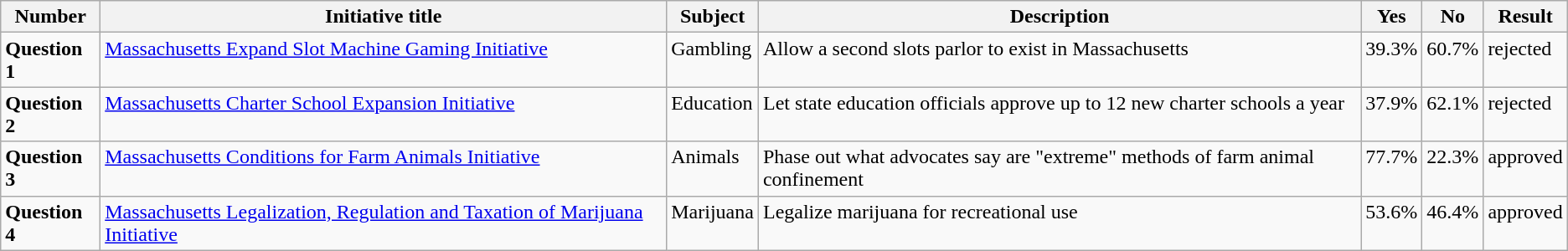<table class="wikitable">
<tr>
<th>Number</th>
<th>Initiative title</th>
<th>Subject</th>
<th>Description</th>
<th>Yes</th>
<th>No</th>
<th>Result</th>
</tr>
<tr valign="top">
<td><strong>Question 1</strong></td>
<td><a href='#'>Massachusetts Expand Slot Machine Gaming Initiative</a></td>
<td>Gambling</td>
<td>Allow a second slots parlor to exist in Massachusetts</td>
<td>39.3%</td>
<td>60.7%</td>
<td>rejected</td>
</tr>
<tr valign="top">
<td><strong>Question 2</strong></td>
<td><a href='#'>Massachusetts Charter School Expansion Initiative</a></td>
<td>Education</td>
<td>Let state education officials approve up to 12 new charter schools a year</td>
<td>37.9%</td>
<td>62.1%</td>
<td>rejected</td>
</tr>
<tr valign="top">
<td><strong>Question 3</strong></td>
<td><a href='#'>Massachusetts Conditions for Farm Animals Initiative</a></td>
<td>Animals</td>
<td>Phase out what advocates say are "extreme" methods of farm animal confinement</td>
<td>77.7%</td>
<td>22.3%</td>
<td>approved</td>
</tr>
<tr valign="top">
<td><strong>Question 4</strong></td>
<td><a href='#'>Massachusetts Legalization, Regulation and Taxation of Marijuana Initiative</a></td>
<td>Marijuana</td>
<td>Legalize marijuana for recreational use</td>
<td>53.6%</td>
<td>46.4%</td>
<td>approved</td>
</tr>
</table>
